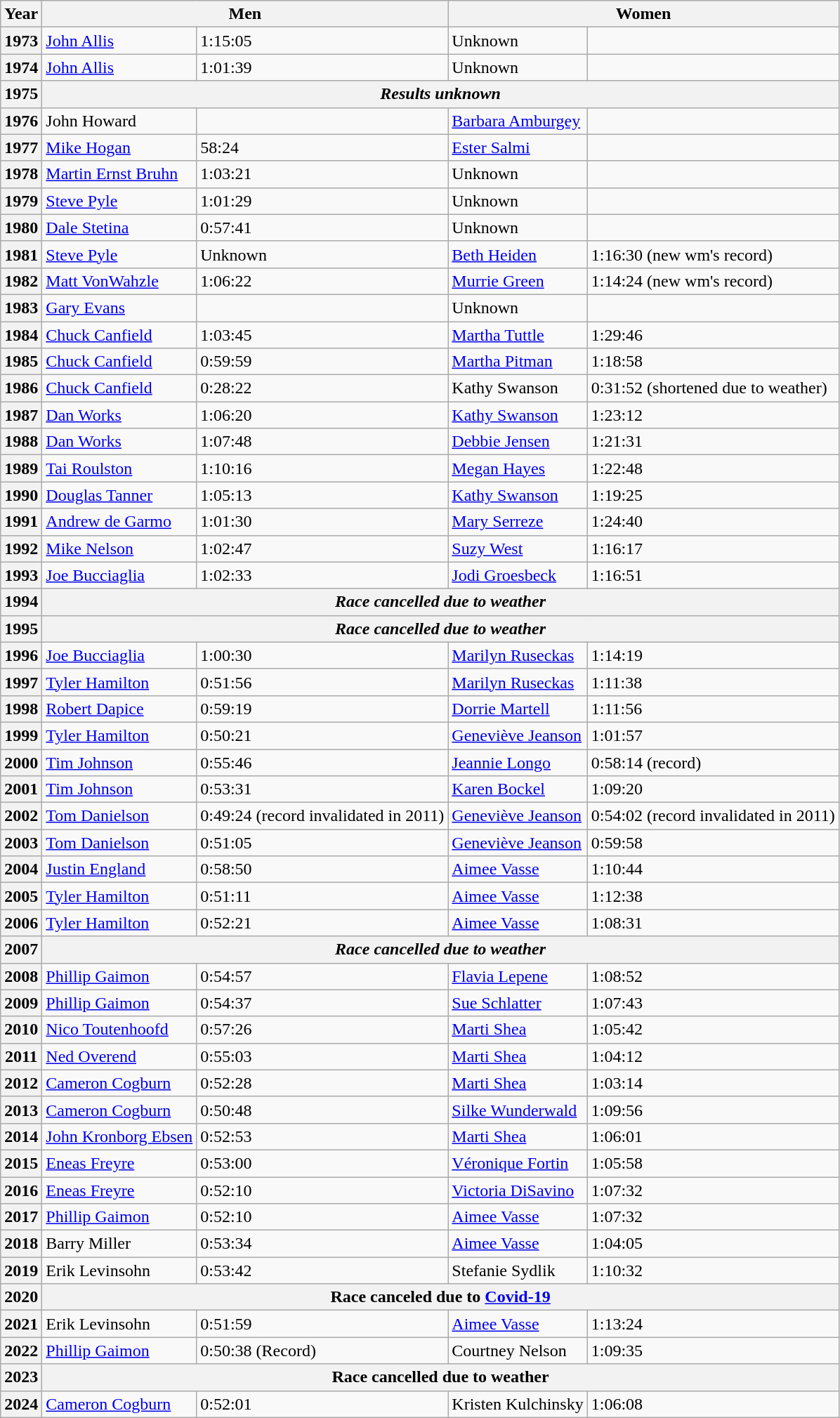<table class = "wikitable">
<tr>
<th>Year</th>
<th colspan=2>Men</th>
<th colspan=2>Women</th>
</tr>
<tr>
<th>1973</th>
<td> <a href='#'>John Allis</a></td>
<td>1:15:05</td>
<td>Unknown</td>
<td></td>
</tr>
<tr>
<th>1974</th>
<td> <a href='#'>John Allis</a></td>
<td>1:01:39</td>
<td>Unknown</td>
<td></td>
</tr>
<tr>
<th>1975</th>
<th colspan=4><em>Results unknown</em></th>
</tr>
<tr>
<th>1976</th>
<td>John Howard</td>
<td></td>
<td><a href='#'>Barbara Amburgey</a></td>
<td></td>
</tr>
<tr>
<th>1977</th>
<td><a href='#'>Mike Hogan</a></td>
<td>58:24</td>
<td><a href='#'>Ester Salmi</a></td>
<td></td>
</tr>
<tr>
<th>1978</th>
<td> <a href='#'>Martin Ernst Bruhn</a></td>
<td>1:03:21</td>
<td>Unknown</td>
<td></td>
</tr>
<tr>
<th>1979</th>
<td><a href='#'>Steve Pyle</a></td>
<td>1:01:29</td>
<td>Unknown</td>
<td></td>
</tr>
<tr>
<th>1980</th>
<td><a href='#'>Dale Stetina</a></td>
<td>0:57:41</td>
<td>Unknown</td>
<td></td>
</tr>
<tr>
<th>1981</th>
<td><a href='#'>Steve Pyle</a></td>
<td>Unknown</td>
<td><a href='#'>Beth Heiden</a></td>
<td>1:16:30 (new wm's record)</td>
</tr>
<tr>
<th>1982</th>
<td><a href='#'>Matt VonWahzle</a></td>
<td>1:06:22</td>
<td><a href='#'>Murrie Green</a></td>
<td>1:14:24 (new wm's record)</td>
</tr>
<tr>
<th>1983</th>
<td><a href='#'>Gary Evans</a></td>
<td></td>
<td>Unknown</td>
<td></td>
</tr>
<tr>
<th>1984</th>
<td> <a href='#'>Chuck Canfield</a></td>
<td>1:03:45</td>
<td><a href='#'>Martha Tuttle</a></td>
<td>1:29:46</td>
</tr>
<tr>
<th>1985</th>
<td> <a href='#'>Chuck Canfield</a></td>
<td>0:59:59</td>
<td><a href='#'>Martha Pitman</a></td>
<td>1:18:58</td>
</tr>
<tr>
<th>1986</th>
<td> <a href='#'>Chuck Canfield</a></td>
<td>0:28:22</td>
<td>Kathy Swanson</td>
<td>0:31:52 (shortened due to weather)</td>
</tr>
<tr>
<th>1987</th>
<td><a href='#'>Dan Works</a></td>
<td>1:06:20</td>
<td><a href='#'>Kathy Swanson</a></td>
<td>1:23:12</td>
</tr>
<tr>
<th>1988</th>
<td><a href='#'>Dan Works</a></td>
<td>1:07:48</td>
<td><a href='#'>Debbie Jensen</a></td>
<td>1:21:31</td>
</tr>
<tr>
<th>1989</th>
<td><a href='#'>Tai Roulston</a></td>
<td>1:10:16</td>
<td><a href='#'>Megan Hayes</a></td>
<td>1:22:48</td>
</tr>
<tr>
<th>1990</th>
<td><a href='#'>Douglas Tanner</a></td>
<td>1:05:13</td>
<td><a href='#'>Kathy Swanson</a></td>
<td>1:19:25</td>
</tr>
<tr>
<th>1991</th>
<td> <a href='#'>Andrew de Garmo</a></td>
<td>1:01:30</td>
<td><a href='#'>Mary Serreze</a></td>
<td>1:24:40</td>
</tr>
<tr>
<th>1992</th>
<td><a href='#'>Mike Nelson</a></td>
<td>1:02:47</td>
<td><a href='#'>Suzy West</a></td>
<td>1:16:17</td>
</tr>
<tr>
<th>1993</th>
<td> <a href='#'>Joe Bucciaglia</a></td>
<td>1:02:33</td>
<td><a href='#'>Jodi Groesbeck</a></td>
<td>1:16:51</td>
</tr>
<tr>
<th>1994</th>
<th colspan=4><em>Race cancelled due to weather</em></th>
</tr>
<tr>
<th>1995</th>
<th colspan=4><em>Race cancelled due to weather</em></th>
</tr>
<tr>
<th>1996</th>
<td> <a href='#'>Joe Bucciaglia</a></td>
<td>1:00:30</td>
<td><a href='#'>Marilyn Ruseckas</a></td>
<td>1:14:19</td>
</tr>
<tr>
<th>1997</th>
<td> <a href='#'>Tyler Hamilton</a></td>
<td>0:51:56</td>
<td> <a href='#'>Marilyn Ruseckas</a></td>
<td>1:11:38</td>
</tr>
<tr>
<th>1998</th>
<td> <a href='#'>Robert Dapice</a></td>
<td>0:59:19</td>
<td> <a href='#'>Dorrie Martell</a></td>
<td>1:11:56</td>
</tr>
<tr>
<th>1999</th>
<td> <a href='#'>Tyler Hamilton</a></td>
<td>0:50:21</td>
<td> <a href='#'>Geneviève Jeanson</a></td>
<td>1:01:57</td>
</tr>
<tr>
<th>2000</th>
<td> <a href='#'>Tim Johnson</a></td>
<td>0:55:46</td>
<td> <a href='#'>Jeannie Longo</a></td>
<td>0:58:14 (record)</td>
</tr>
<tr>
<th>2001</th>
<td> <a href='#'>Tim Johnson</a></td>
<td>0:53:31</td>
<td> <a href='#'>Karen Bockel</a></td>
<td>1:09:20</td>
</tr>
<tr>
<th>2002</th>
<td> <a href='#'>Tom Danielson</a></td>
<td>0:49:24 (record invalidated in 2011)</td>
<td> <a href='#'>Geneviève Jeanson</a></td>
<td>0:54:02 (record invalidated in 2011)</td>
</tr>
<tr>
<th>2003</th>
<td> <a href='#'>Tom Danielson</a></td>
<td>0:51:05</td>
<td> <a href='#'>Geneviève Jeanson</a></td>
<td>0:59:58</td>
</tr>
<tr>
<th>2004</th>
<td> <a href='#'>Justin England</a></td>
<td>0:58:50</td>
<td> <a href='#'>Aimee Vasse</a></td>
<td>1:10:44</td>
</tr>
<tr>
<th>2005</th>
<td> <a href='#'>Tyler Hamilton</a></td>
<td>0:51:11</td>
<td> <a href='#'>Aimee Vasse</a></td>
<td>1:12:38</td>
</tr>
<tr>
<th>2006</th>
<td> <a href='#'>Tyler Hamilton</a></td>
<td>0:52:21</td>
<td> <a href='#'>Aimee Vasse</a></td>
<td>1:08:31</td>
</tr>
<tr>
<th>2007</th>
<th colspan=4><em>Race cancelled due to weather</em></th>
</tr>
<tr>
<th>2008</th>
<td> <a href='#'>Phillip Gaimon</a></td>
<td>0:54:57</td>
<td> <a href='#'>Flavia Lepene</a></td>
<td>1:08:52</td>
</tr>
<tr>
<th>2009</th>
<td> <a href='#'>Phillip Gaimon</a></td>
<td>0:54:37</td>
<td> <a href='#'>Sue Schlatter</a></td>
<td>1:07:43</td>
</tr>
<tr>
<th>2010</th>
<td> <a href='#'>Nico Toutenhoofd</a></td>
<td>0:57:26</td>
<td> <a href='#'>Marti Shea</a></td>
<td>1:05:42</td>
</tr>
<tr>
<th>2011</th>
<td> <a href='#'>Ned Overend</a></td>
<td>0:55:03</td>
<td> <a href='#'>Marti Shea</a></td>
<td>1:04:12</td>
</tr>
<tr>
<th>2012</th>
<td> <a href='#'>Cameron Cogburn</a></td>
<td>0:52:28</td>
<td> <a href='#'>Marti Shea</a></td>
<td>1:03:14</td>
</tr>
<tr>
<th>2013</th>
<td> <a href='#'>Cameron Cogburn</a></td>
<td>0:50:48</td>
<td> <a href='#'>Silke Wunderwald</a></td>
<td>1:09:56</td>
</tr>
<tr>
<th>2014</th>
<td> <a href='#'>John Kronborg Ebsen</a></td>
<td>0:52:53</td>
<td> <a href='#'>Marti Shea</a></td>
<td>1:06:01</td>
</tr>
<tr>
<th>2015</th>
<td> <a href='#'>Eneas Freyre</a></td>
<td>0:53:00</td>
<td> <a href='#'>Véronique Fortin</a></td>
<td>1:05:58</td>
</tr>
<tr>
<th>2016</th>
<td> <a href='#'>Eneas Freyre</a></td>
<td>0:52:10</td>
<td> <a href='#'>Victoria DiSavino</a></td>
<td>1:07:32</td>
</tr>
<tr>
<th>2017</th>
<td> <a href='#'>Phillip Gaimon</a></td>
<td>0:52:10</td>
<td> <a href='#'>Aimee Vasse</a></td>
<td>1:07:32</td>
</tr>
<tr>
<th>2018</th>
<td> Barry Miller</td>
<td>0:53:34</td>
<td> <a href='#'>Aimee Vasse</a></td>
<td>1:04:05</td>
</tr>
<tr>
<th>2019</th>
<td> Erik Levinsohn</td>
<td>0:53:42</td>
<td> Stefanie Sydlik</td>
<td>1:10:32</td>
</tr>
<tr>
<th>2020</th>
<th colspan=4 style="text-align: center;">Race canceled due to <a href='#'>Covid-19</a></th>
</tr>
<tr>
<th>2021</th>
<td> Erik Levinsohn</td>
<td>0:51:59</td>
<td> <a href='#'>Aimee Vasse</a></td>
<td>1:13:24</td>
</tr>
<tr>
<th>2022</th>
<td> <a href='#'>Phillip Gaimon</a></td>
<td>0:50:38 (Record)</td>
<td> Courtney Nelson</td>
<td>1:09:35</td>
</tr>
<tr>
<th>2023</th>
<th colspan=4>Race cancelled due to weather</th>
</tr>
<tr>
<th>2024</th>
<td> <a href='#'>Cameron Cogburn</a></td>
<td>0:52:01</td>
<td> Kristen Kulchinsky</td>
<td>1:06:08</td>
</tr>
</table>
